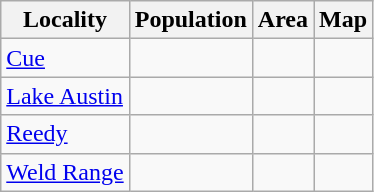<table class="wikitable sortable">
<tr>
<th>Locality</th>
<th data-sort-type=number>Population</th>
<th data-sort-type=number>Area</th>
<th>Map</th>
</tr>
<tr>
<td><a href='#'>Cue</a></td>
<td></td>
<td></td>
<td></td>
</tr>
<tr>
<td><a href='#'>Lake Austin</a></td>
<td></td>
<td></td>
<td></td>
</tr>
<tr>
<td><a href='#'>Reedy</a></td>
<td></td>
<td></td>
<td></td>
</tr>
<tr>
<td><a href='#'>Weld Range</a></td>
<td></td>
<td></td>
<td></td>
</tr>
</table>
